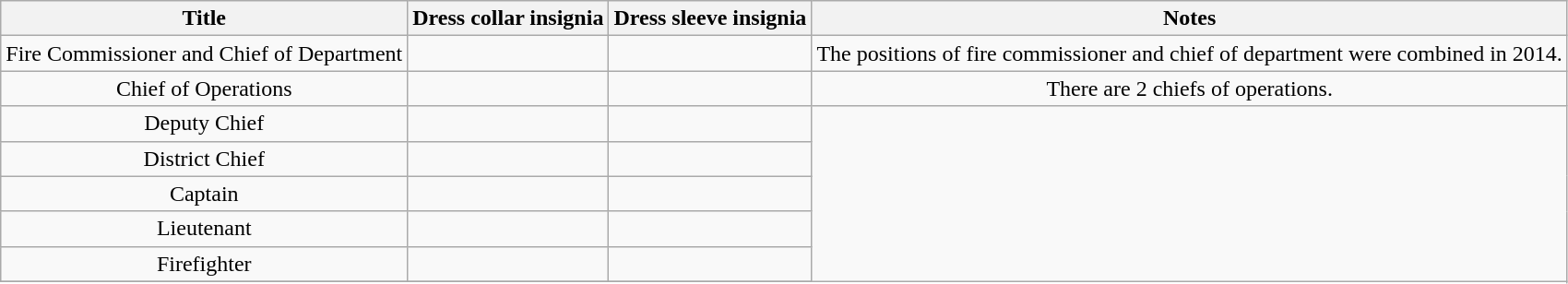<table class="wikitable" style="text-align:center;">
<tr>
<th>Title</th>
<th>Dress collar insignia</th>
<th>Dress sleeve insignia</th>
<th>Notes</th>
</tr>
<tr>
<td>Fire Commissioner and Chief of Department</td>
<td></td>
<td></td>
<td>The positions of fire commissioner and chief of department were combined in 2014.</td>
</tr>
<tr>
<td>Chief of Operations</td>
<td></td>
<td></td>
<td>There are 2 chiefs of operations.</td>
</tr>
<tr>
<td>Deputy Chief</td>
<td></td>
<td></td>
</tr>
<tr>
<td>District Chief</td>
<td></td>
<td></td>
</tr>
<tr>
<td>Captain</td>
<td></td>
<td></td>
</tr>
<tr>
<td>Lieutenant</td>
<td></td>
<td></td>
</tr>
<tr>
<td>Firefighter</td>
<td></td>
<td></td>
</tr>
<tr>
</tr>
</table>
